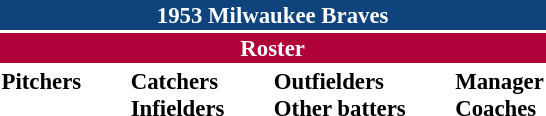<table class="toccolours" style="font-size: 95%;">
<tr>
<th colspan="10" style="background-color: #0f437c; color: white; text-align: center;">1953 Milwaukee Braves</th>
</tr>
<tr>
<td colspan="10" style="background-color: #af0039; color: white; text-align: center;"><strong>Roster</strong></td>
</tr>
<tr>
<td valign="top"><strong>Pitchers</strong><br>












</td>
<td width="25px"></td>
<td valign="top"><strong>Catchers</strong><br>



<strong>Infielders</strong>







</td>
<td width="25px"></td>
<td valign="top"><strong>Outfielders</strong><br>




<strong>Other batters</strong>
</td>
<td width="25px"></td>
<td valign="top"><strong>Manager</strong><br>
<strong>Coaches</strong>


</td>
</tr>
</table>
